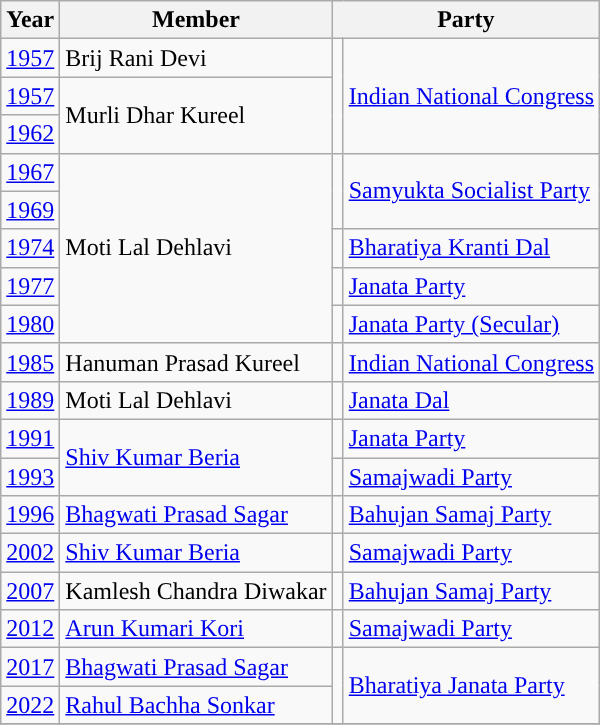<table class="wikitable">
<tr>
<th>Year</th>
<th>Member</th>
<th colspan="2">Party</th>
</tr>
<tr>
<td><a href='#'>1957</a></td>
<td>Brij Rani Devi</td>
<td rowspan="3" style="background-color: "></td>
<td rowspan="3"><a href='#'>Indian National Congress</a></td>
</tr>
<tr>
<td><a href='#'>1957</a></td>
<td rowspan=2>Murli Dhar Kureel</td>
</tr>
<tr>
<td><a href='#'>1962</a></td>
</tr>
<tr>
<td><a href='#'>1967</a></td>
<td rowspan=5>Moti Lal Dehlavi</td>
<td rowspan="2" style="background-color: "></td>
<td rowspan="2"><a href='#'>Samyukta Socialist Party</a></td>
</tr>
<tr>
<td><a href='#'>1969</a></td>
</tr>
<tr>
<td><a href='#'>1974</a></td>
<td style="background-color: "></td>
<td><a href='#'>Bharatiya Kranti Dal</a></td>
</tr>
<tr>
<td><a href='#'>1977</a></td>
<td style="background-color: "></td>
<td><a href='#'>Janata Party</a></td>
</tr>
<tr>
<td><a href='#'>1980</a></td>
<td style="background-color: "></td>
<td><a href='#'>Janata Party (Secular)</a></td>
</tr>
<tr>
<td><a href='#'>1985</a></td>
<td>Hanuman Prasad Kureel</td>
<td style="background-color: "></td>
<td><a href='#'>Indian National Congress</a></td>
</tr>
<tr>
<td><a href='#'>1989</a></td>
<td>Moti Lal Dehlavi</td>
<td style="background-color: "></td>
<td><a href='#'>Janata Dal</a></td>
</tr>
<tr>
<td><a href='#'>1991</a></td>
<td rowspan=2><a href='#'>Shiv Kumar Beria</a></td>
<td style="background-color: "></td>
<td><a href='#'>Janata Party</a></td>
</tr>
<tr>
<td><a href='#'>1993</a></td>
<td style="background-color: "></td>
<td><a href='#'>Samajwadi Party</a></td>
</tr>
<tr>
<td><a href='#'>1996</a></td>
<td><a href='#'>Bhagwati Prasad Sagar</a></td>
<td style="background-color: "></td>
<td><a href='#'>Bahujan Samaj Party</a></td>
</tr>
<tr>
<td><a href='#'>2002</a></td>
<td><a href='#'>Shiv Kumar Beria</a></td>
<td style="background-color: "></td>
<td><a href='#'>Samajwadi Party</a></td>
</tr>
<tr>
<td><a href='#'>2007</a></td>
<td>Kamlesh Chandra Diwakar</td>
<td style="background-color: "></td>
<td><a href='#'>Bahujan Samaj Party</a></td>
</tr>
<tr>
<td><a href='#'>2012</a></td>
<td><a href='#'>Arun Kumari Kori</a></td>
<td style="background-color: "></td>
<td><a href='#'>Samajwadi Party</a></td>
</tr>
<tr>
<td><a href='#'>2017</a></td>
<td><a href='#'>Bhagwati Prasad Sagar</a></td>
<td rowspan="2" style="background-color: "></td>
<td rowspan="2"><a href='#'>Bharatiya Janata Party</a></td>
</tr>
<tr>
<td><a href='#'>2022</a></td>
<td><a href='#'>Rahul Bachha Sonkar</a></td>
</tr>
<tr>
</tr>
</table>
